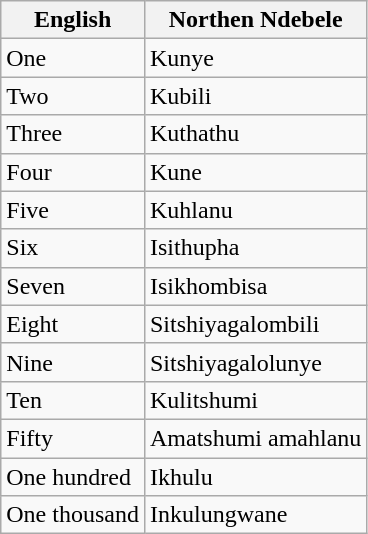<table class="wikitable">
<tr>
<th>English</th>
<th>Northen Ndebele</th>
</tr>
<tr>
<td>One</td>
<td>Kunye</td>
</tr>
<tr>
<td>Two</td>
<td>Kubili</td>
</tr>
<tr>
<td>Three</td>
<td>Kuthathu</td>
</tr>
<tr>
<td>Four</td>
<td>Kune</td>
</tr>
<tr>
<td>Five</td>
<td>Kuhlanu</td>
</tr>
<tr>
<td>Six</td>
<td>Isithupha</td>
</tr>
<tr>
<td>Seven</td>
<td>Isikhombisa</td>
</tr>
<tr>
<td>Eight</td>
<td>Sitshiyagalombili</td>
</tr>
<tr>
<td>Nine</td>
<td>Sitshiyagalolunye</td>
</tr>
<tr>
<td>Ten</td>
<td>Kulitshumi</td>
</tr>
<tr>
<td>Fifty</td>
<td>Amatshumi amahlanu</td>
</tr>
<tr>
<td>One hundred</td>
<td>Ikhulu</td>
</tr>
<tr>
<td>One thousand</td>
<td>Inkulungwane</td>
</tr>
</table>
